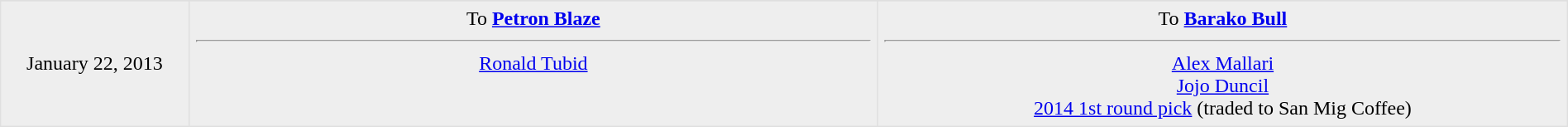<table border=1 style="border-collapse:collapse; text-align: center; width: 100%" bordercolor="#DFDFDF"  cellpadding="5">
<tr>
</tr>
<tr bgcolor="eeeeee">
<td style="width:12%">January 22, 2013</td>
<td style="width:44%" valign="top">To <strong><a href='#'>Petron Blaze</a></strong><hr><a href='#'>Ronald Tubid</a></td>
<td style="width:44%" valign="top">To <strong><a href='#'>Barako Bull</a></strong><hr><a href='#'>Alex Mallari</a><br><a href='#'>Jojo Duncil</a><br><a href='#'>2014 1st round pick</a> (traded to San Mig Coffee)</td>
</tr>
</table>
